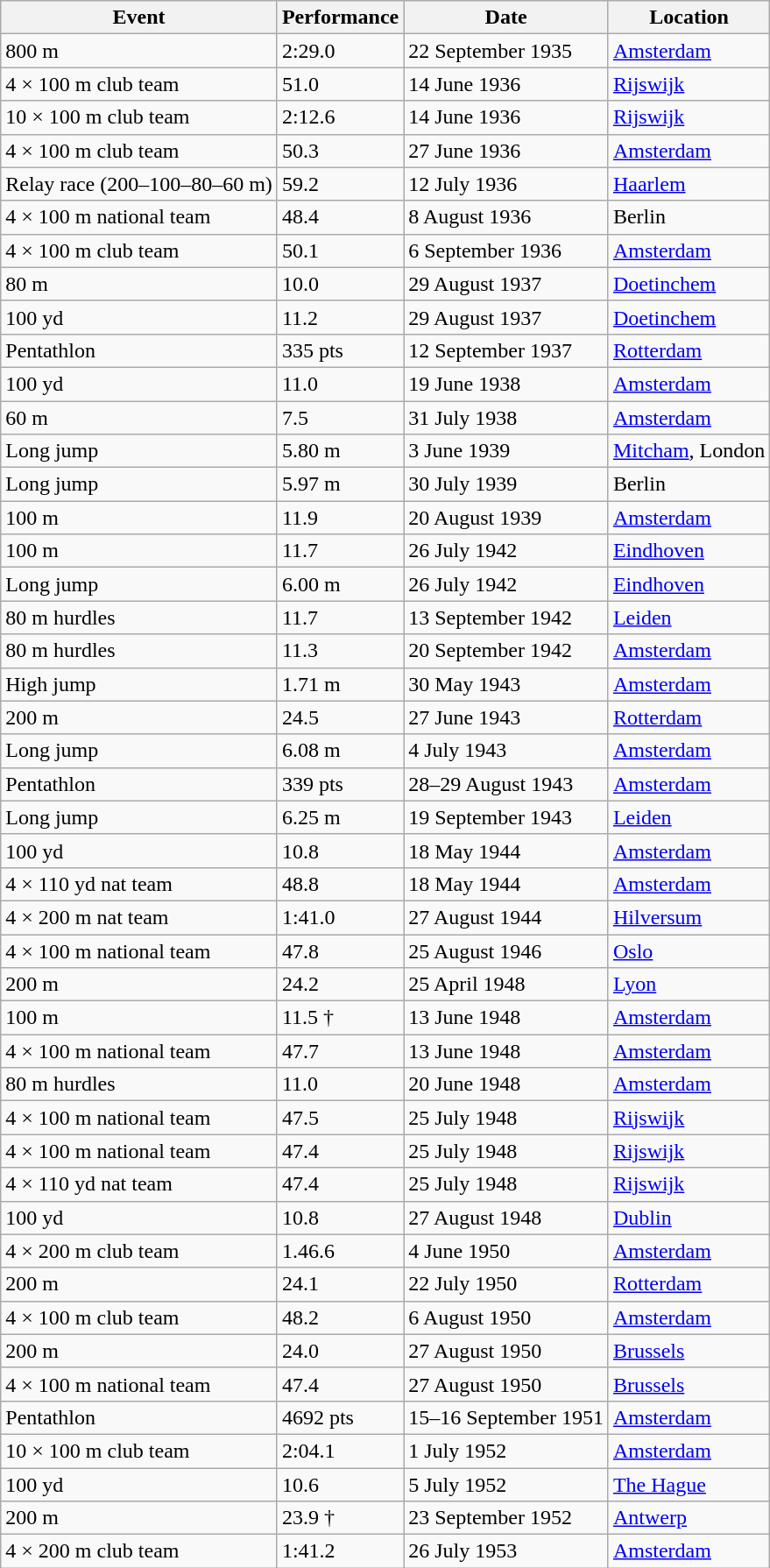<table class="wikitable">
<tr>
<th>Event</th>
<th>Performance</th>
<th>Date</th>
<th>Location</th>
</tr>
<tr>
<td>800 m</td>
<td>2:29.0</td>
<td>22 September 1935</td>
<td><a href='#'>Amsterdam</a></td>
</tr>
<tr>
<td>4 × 100 m club team</td>
<td>51.0</td>
<td>14 June 1936</td>
<td><a href='#'>Rijswijk</a></td>
</tr>
<tr>
<td>10 × 100 m club team</td>
<td>2:12.6</td>
<td>14 June 1936</td>
<td><a href='#'>Rijswijk</a></td>
</tr>
<tr>
<td>4 × 100 m club team</td>
<td>50.3</td>
<td>27 June 1936</td>
<td><a href='#'>Amsterdam</a></td>
</tr>
<tr>
<td>Relay race (200–100–80–60 m)</td>
<td>59.2</td>
<td>12 July 1936</td>
<td><a href='#'>Haarlem</a></td>
</tr>
<tr>
<td>4 × 100 m national team</td>
<td>48.4</td>
<td>8 August 1936</td>
<td>Berlin</td>
</tr>
<tr>
<td>4 × 100 m club team</td>
<td>50.1</td>
<td>6 September 1936</td>
<td><a href='#'>Amsterdam</a></td>
</tr>
<tr>
<td>80 m</td>
<td>10.0</td>
<td>29 August 1937</td>
<td><a href='#'>Doetinchem</a></td>
</tr>
<tr>
<td>100 yd</td>
<td>11.2</td>
<td>29 August 1937</td>
<td><a href='#'>Doetinchem</a></td>
</tr>
<tr>
<td>Pentathlon</td>
<td>335 pts</td>
<td>12 September 1937</td>
<td><a href='#'>Rotterdam</a></td>
</tr>
<tr>
<td>100 yd</td>
<td>11.0</td>
<td>19 June 1938</td>
<td><a href='#'>Amsterdam</a></td>
</tr>
<tr>
<td>60 m</td>
<td>7.5</td>
<td>31 July 1938</td>
<td><a href='#'>Amsterdam</a></td>
</tr>
<tr>
<td>Long jump</td>
<td>5.80 m</td>
<td>3 June 1939</td>
<td><a href='#'>Mitcham</a>, London</td>
</tr>
<tr>
<td>Long jump</td>
<td>5.97 m</td>
<td>30 July 1939</td>
<td>Berlin</td>
</tr>
<tr>
<td>100 m</td>
<td>11.9</td>
<td>20 August 1939</td>
<td><a href='#'>Amsterdam</a></td>
</tr>
<tr>
<td>100 m</td>
<td>11.7</td>
<td>26 July 1942</td>
<td><a href='#'>Eindhoven</a></td>
</tr>
<tr>
<td>Long jump</td>
<td>6.00 m</td>
<td>26 July 1942</td>
<td><a href='#'>Eindhoven</a></td>
</tr>
<tr>
<td>80 m hurdles</td>
<td>11.7</td>
<td>13 September 1942</td>
<td><a href='#'>Leiden</a></td>
</tr>
<tr>
<td>80 m hurdles</td>
<td>11.3</td>
<td>20 September 1942</td>
<td><a href='#'>Amsterdam</a></td>
</tr>
<tr>
<td>High jump</td>
<td>1.71 m</td>
<td>30 May 1943</td>
<td><a href='#'>Amsterdam</a></td>
</tr>
<tr>
<td>200 m</td>
<td>24.5</td>
<td>27 June 1943</td>
<td><a href='#'>Rotterdam</a></td>
</tr>
<tr>
<td>Long jump</td>
<td>6.08 m</td>
<td>4 July 1943</td>
<td><a href='#'>Amsterdam</a></td>
</tr>
<tr>
<td>Pentathlon</td>
<td>339 pts</td>
<td>28–29 August 1943</td>
<td><a href='#'>Amsterdam</a></td>
</tr>
<tr>
<td>Long jump</td>
<td>6.25 m</td>
<td>19 September 1943</td>
<td><a href='#'>Leiden</a></td>
</tr>
<tr>
<td>100 yd</td>
<td>10.8</td>
<td>18 May 1944</td>
<td><a href='#'>Amsterdam</a></td>
</tr>
<tr>
<td>4 × 110 yd nat team</td>
<td>48.8</td>
<td>18 May 1944</td>
<td><a href='#'>Amsterdam</a></td>
</tr>
<tr>
<td>4 × 200 m nat team</td>
<td>1:41.0</td>
<td>27 August 1944</td>
<td><a href='#'>Hilversum</a></td>
</tr>
<tr>
<td>4 × 100 m national team</td>
<td>47.8</td>
<td>25 August 1946</td>
<td><a href='#'>Oslo</a></td>
</tr>
<tr>
<td>200 m</td>
<td>24.2</td>
<td>25 April 1948</td>
<td><a href='#'>Lyon</a></td>
</tr>
<tr>
<td>100 m</td>
<td>11.5 †</td>
<td>13 June 1948</td>
<td><a href='#'>Amsterdam</a></td>
</tr>
<tr>
<td>4 × 100 m national team</td>
<td>47.7</td>
<td>13 June 1948</td>
<td><a href='#'>Amsterdam</a></td>
</tr>
<tr>
<td>80 m hurdles</td>
<td>11.0</td>
<td>20 June 1948</td>
<td><a href='#'>Amsterdam</a></td>
</tr>
<tr>
<td>4 × 100 m national team</td>
<td>47.5</td>
<td>25 July 1948</td>
<td><a href='#'>Rijswijk</a></td>
</tr>
<tr>
<td>4 × 100 m national team</td>
<td>47.4</td>
<td>25 July 1948</td>
<td><a href='#'>Rijswijk</a></td>
</tr>
<tr>
<td>4 × 110 yd nat team</td>
<td>47.4</td>
<td>25 July 1948</td>
<td><a href='#'>Rijswijk</a></td>
</tr>
<tr>
<td>100 yd</td>
<td>10.8</td>
<td>27 August 1948</td>
<td><a href='#'>Dublin</a></td>
</tr>
<tr>
<td>4 × 200 m club team</td>
<td>1.46.6</td>
<td>4 June 1950</td>
<td><a href='#'>Amsterdam</a></td>
</tr>
<tr>
<td>200 m</td>
<td>24.1</td>
<td>22 July 1950</td>
<td><a href='#'>Rotterdam</a></td>
</tr>
<tr>
<td>4 × 100 m club team</td>
<td>48.2</td>
<td>6 August 1950</td>
<td><a href='#'>Amsterdam</a></td>
</tr>
<tr>
<td>200 m</td>
<td>24.0</td>
<td>27 August 1950</td>
<td><a href='#'>Brussels</a></td>
</tr>
<tr>
<td>4 × 100 m national team</td>
<td>47.4</td>
<td>27 August 1950</td>
<td><a href='#'>Brussels</a></td>
</tr>
<tr>
<td>Pentathlon</td>
<td>4692 pts</td>
<td>15–16 September 1951</td>
<td><a href='#'>Amsterdam</a></td>
</tr>
<tr>
<td>10 × 100 m club team</td>
<td>2:04.1</td>
<td>1 July 1952</td>
<td><a href='#'>Amsterdam</a></td>
</tr>
<tr>
<td>100 yd</td>
<td>10.6</td>
<td>5 July 1952</td>
<td><a href='#'>The Hague</a></td>
</tr>
<tr>
<td>200 m</td>
<td>23.9 †</td>
<td>23 September 1952</td>
<td><a href='#'>Antwerp</a></td>
</tr>
<tr>
<td>4 × 200 m club team</td>
<td>1:41.2</td>
<td>26 July 1953</td>
<td><a href='#'>Amsterdam</a></td>
</tr>
</table>
